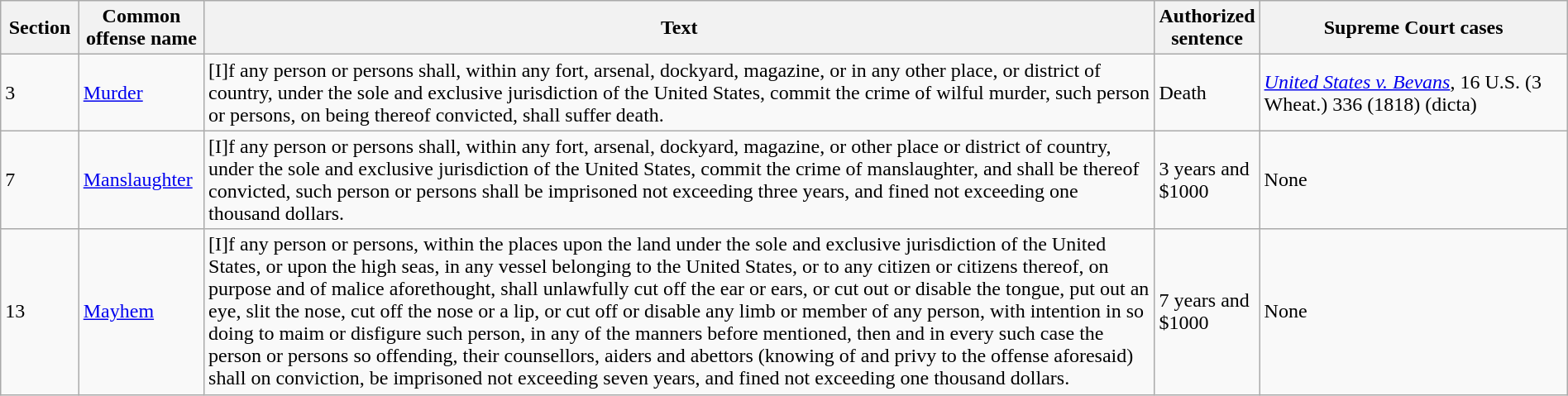<table class="wikitable" style="width:100%">
<tr>
<th scope=col width="5%">Section</th>
<th scope=col width="8%">Common offense name</th>
<th scope=col width="62%">Text</th>
<th scope=col widht="5%">Authorized sentence</th>
<th scope=col width="20%">Supreme Court cases</th>
</tr>
<tr>
<td>3</td>
<td><a href='#'>Murder</a></td>
<td>[I]f any person or persons shall, within any fort, arsenal, dockyard, magazine, or in any other place, or district of country, under the sole and exclusive jurisdiction of the United States, commit the crime of wilful murder, such person or persons, on being thereof convicted, shall suffer death.</td>
<td>Death</td>
<td><em><a href='#'>United States v. Bevans</a></em>, 16 U.S. (3 Wheat.) 336 (1818) (dicta)</td>
</tr>
<tr>
<td>7</td>
<td><a href='#'>Manslaughter</a></td>
<td>[I]f any person or persons shall, within any fort, arsenal, dockyard, magazine, or other place or district of country, under the sole and exclusive jurisdiction of the United States, commit the crime of manslaughter, and shall be thereof convicted, such person or persons shall be imprisoned not exceeding three years, and fined not exceeding one thousand dollars.</td>
<td>3 years and $1000</td>
<td>None</td>
</tr>
<tr>
<td>13</td>
<td><a href='#'>Mayhem</a></td>
<td>[I]f any person or persons, within the places upon the land under the sole and exclusive jurisdiction of the United States, or upon the high seas, in any vessel belonging to the United States, or to any citizen or citizens thereof, on purpose and of malice aforethought, shall unlawfully cut off the ear or ears, or cut out or disable the tongue, put out an eye, slit the nose, cut off the nose or a lip, or cut off or disable any limb or member of any person, with intention in so doing to maim or disfigure such person, in any of the manners before mentioned, then and in every such case the person or persons so offending, their counsellors, aiders and abettors (knowing of and privy to the offense aforesaid) shall on conviction, be imprisoned not exceeding seven years, and fined not exceeding one thousand dollars.</td>
<td>7 years and $1000</td>
<td>None</td>
</tr>
</table>
